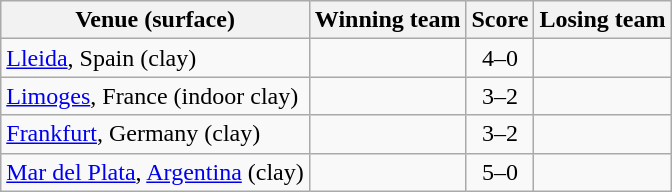<table class="wikitable">
<tr>
<th scope="col">Venue (surface)</th>
<th scope="col">Winning team</th>
<th scope="col">Score</th>
<th scope="col">Losing team</th>
</tr>
<tr>
<td><a href='#'>Lleida</a>, Spain (clay)</td>
<td><strong></strong></td>
<td style="text-align: center;">4–0</td>
<td> </td>
</tr>
<tr>
<td><a href='#'>Limoges</a>, France (indoor clay)</td>
<td><strong></strong> </td>
<td style="text-align: center;">3–2</td>
<td></td>
</tr>
<tr>
<td><a href='#'>Frankfurt</a>, Germany (clay)</td>
<td><strong></strong></td>
<td style="text-align: center;">3–2</td>
<td> </td>
</tr>
<tr>
<td><a href='#'>Mar del Plata</a>, <a href='#'>Argentina</a> (clay)</td>
<td><strong></strong></td>
<td style="text-align: center;">5–0</td>
<td> </td>
</tr>
</table>
